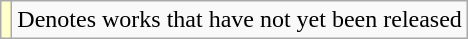<table class="wikitable">
<tr>
<td style="background:#FFFFCC;"></td>
<td>Denotes works that have not yet been released</td>
</tr>
</table>
